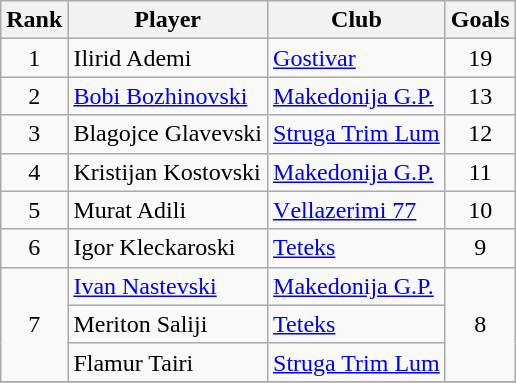<table class="wikitable" style="text-align:center">
<tr>
<th>Rank</th>
<th>Player</th>
<th>Club</th>
<th>Goals</th>
</tr>
<tr>
<td>1</td>
<td align="left"> Ilirid Ademi</td>
<td align="left"><a href='#'>Gostivar</a></td>
<td>19</td>
</tr>
<tr>
<td>2</td>
<td align="left"> <a href='#'>Bobi Bozhinovski</a></td>
<td align="left"><a href='#'>Makedonija G.P.</a></td>
<td>13</td>
</tr>
<tr>
<td>3</td>
<td align="left"> Blagojce Glavevski</td>
<td align="left"><a href='#'>Struga Trim Lum</a></td>
<td>12</td>
</tr>
<tr>
<td>4</td>
<td align="left"> Kristijan Kostovski</td>
<td align="left"><a href='#'>Makedonija G.P.</a></td>
<td>11</td>
</tr>
<tr>
<td>5</td>
<td align="left"> Murat Adili</td>
<td align="left"><a href='#'>Vеllazеrimi 77</a></td>
<td>10</td>
</tr>
<tr>
<td>6</td>
<td align="left"> Igor Kleckaroski</td>
<td align="left"><a href='#'>Teteks</a></td>
<td>9</td>
</tr>
<tr>
<td rowspan="3">7</td>
<td align="left"> <a href='#'>Ivan Nastevski</a></td>
<td align="left"><a href='#'>Makedonija G.P.</a></td>
<td rowspan="3">8</td>
</tr>
<tr>
<td align="left"> Meriton Saliji</td>
<td align="left"><a href='#'>Teteks</a></td>
</tr>
<tr>
<td align="left"> Flamur Tairi</td>
<td align="left"><a href='#'>Struga Trim Lum</a></td>
</tr>
<tr>
</tr>
</table>
